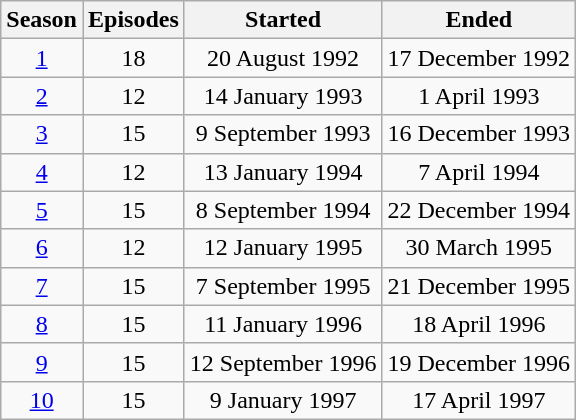<table class="wikitable" style="text-align: center">
<tr>
<th>Season</th>
<th>Episodes</th>
<th>Started</th>
<th>Ended</th>
</tr>
<tr>
<td><a href='#'>1</a></td>
<td>18</td>
<td>20 August 1992</td>
<td>17 December 1992</td>
</tr>
<tr>
<td><a href='#'>2</a></td>
<td>12</td>
<td>14 January 1993</td>
<td>1 April 1993</td>
</tr>
<tr>
<td><a href='#'>3</a></td>
<td>15</td>
<td>9 September 1993</td>
<td>16 December 1993</td>
</tr>
<tr>
<td><a href='#'>4</a></td>
<td>12</td>
<td>13 January 1994</td>
<td>7 April 1994</td>
</tr>
<tr>
<td><a href='#'>5</a></td>
<td>15</td>
<td>8 September 1994</td>
<td>22 December 1994</td>
</tr>
<tr>
<td><a href='#'>6</a></td>
<td>12</td>
<td>12 January 1995</td>
<td>30 March 1995</td>
</tr>
<tr>
<td><a href='#'>7</a></td>
<td>15</td>
<td>7 September 1995</td>
<td>21 December 1995</td>
</tr>
<tr>
<td><a href='#'>8</a></td>
<td>15</td>
<td>11 January 1996</td>
<td>18 April 1996</td>
</tr>
<tr>
<td><a href='#'>9</a></td>
<td>15</td>
<td>12 September 1996</td>
<td>19 December 1996</td>
</tr>
<tr>
<td><a href='#'>10</a></td>
<td>15</td>
<td>9 January 1997</td>
<td>17 April 1997</td>
</tr>
</table>
